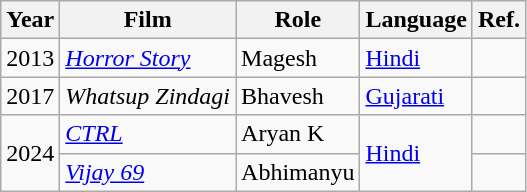<table class="wikitable sortable">
<tr>
<th>Year</th>
<th>Film</th>
<th>Role</th>
<th>Language</th>
<th>Ref.</th>
</tr>
<tr>
<td>2013</td>
<td><a href='#'><em>Horror Story</em></a></td>
<td>Magesh</td>
<td><a href='#'>Hindi</a></td>
<td></td>
</tr>
<tr>
<td>2017</td>
<td><em>Whatsup Zindagi</em></td>
<td>Bhavesh</td>
<td><a href='#'>Gujarati</a></td>
<td></td>
</tr>
<tr>
<td rowspan="2">2024</td>
<td><em><a href='#'>CTRL</a></em></td>
<td>Aryan K</td>
<td rowspan="2"><a href='#'>Hindi</a></td>
<td></td>
</tr>
<tr>
<td><em><a href='#'>Vijay 69</a></em></td>
<td>Abhimanyu</td>
<td></td>
</tr>
</table>
